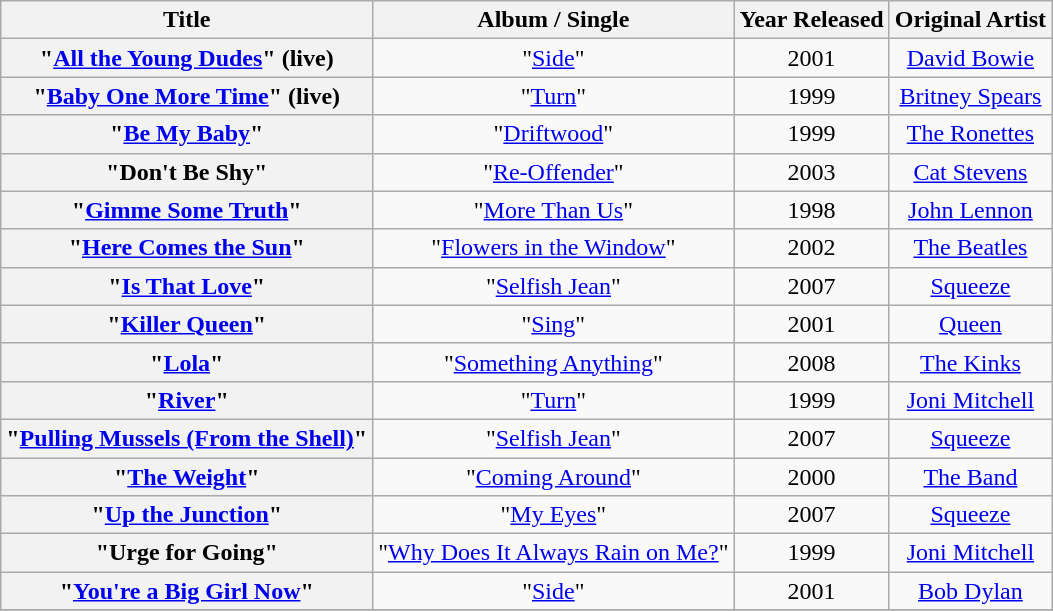<table class="wikitable sortable plainrowheaders" style="text-align:center;" border="1">
<tr>
<th>Title</th>
<th>Album / Single</th>
<th>Year Released</th>
<th>Original Artist</th>
</tr>
<tr>
<th scope="row">"<a href='#'>All the Young Dudes</a>" (live)</th>
<td>"<a href='#'>Side</a>"</td>
<td>2001</td>
<td><a href='#'>David Bowie</a></td>
</tr>
<tr>
<th scope="row">"<a href='#'>Baby One More Time</a>" (live)</th>
<td>"<a href='#'>Turn</a>"</td>
<td>1999</td>
<td><a href='#'>Britney Spears</a></td>
</tr>
<tr>
<th scope="row">"<a href='#'>Be My Baby</a>"</th>
<td>"<a href='#'>Driftwood</a>"</td>
<td>1999</td>
<td><a href='#'>The Ronettes</a></td>
</tr>
<tr>
<th scope="row">"Don't Be Shy"</th>
<td>"<a href='#'>Re-Offender</a>"</td>
<td>2003</td>
<td><a href='#'>Cat Stevens</a></td>
</tr>
<tr>
<th scope="row">"<a href='#'>Gimme Some Truth</a>"</th>
<td>"<a href='#'>More Than Us</a>"</td>
<td>1998</td>
<td><a href='#'>John Lennon</a></td>
</tr>
<tr>
<th scope="row">"<a href='#'>Here Comes the Sun</a>"</th>
<td>"<a href='#'>Flowers in the Window</a>"</td>
<td>2002</td>
<td><a href='#'>The Beatles</a></td>
</tr>
<tr>
<th scope="row">"<a href='#'>Is That Love</a>"</th>
<td>"<a href='#'>Selfish Jean</a>"</td>
<td>2007</td>
<td><a href='#'>Squeeze</a></td>
</tr>
<tr>
<th scope="row">"<a href='#'>Killer Queen</a>"</th>
<td>"<a href='#'>Sing</a>"</td>
<td>2001</td>
<td><a href='#'>Queen</a></td>
</tr>
<tr>
<th scope="row">"<a href='#'>Lola</a>"</th>
<td>"<a href='#'>Something Anything</a>"</td>
<td>2008</td>
<td><a href='#'>The Kinks</a></td>
</tr>
<tr>
<th scope="row">"<a href='#'>River</a>"</th>
<td>"<a href='#'>Turn</a>"</td>
<td>1999</td>
<td><a href='#'>Joni Mitchell</a></td>
</tr>
<tr>
<th scope="row">"<a href='#'>Pulling Mussels (From the Shell)</a>"</th>
<td>"<a href='#'>Selfish Jean</a>"</td>
<td>2007</td>
<td><a href='#'>Squeeze</a></td>
</tr>
<tr>
<th scope="row">"<a href='#'>The Weight</a>"</th>
<td>"<a href='#'>Coming Around</a>"</td>
<td>2000</td>
<td><a href='#'>The Band</a></td>
</tr>
<tr>
<th scope="row">"<a href='#'>Up the Junction</a>"</th>
<td>"<a href='#'>My Eyes</a>"</td>
<td>2007</td>
<td><a href='#'>Squeeze</a></td>
</tr>
<tr>
<th scope="row">"Urge for Going"</th>
<td>"<a href='#'>Why Does It Always Rain on Me?</a>"</td>
<td>1999</td>
<td><a href='#'>Joni Mitchell</a></td>
</tr>
<tr>
<th scope="row">"<a href='#'>You're a Big Girl Now</a>"</th>
<td>"<a href='#'>Side</a>"</td>
<td>2001</td>
<td><a href='#'>Bob Dylan</a></td>
</tr>
<tr>
</tr>
</table>
